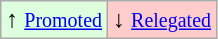<table class="wikitable" align="center">
<tr>
<td style="background:#ddffdd">↑ <small><a href='#'>Promoted</a></small></td>
<td style="background:#ffcccc">↓ <small><a href='#'>Relegated</a></small></td>
</tr>
</table>
